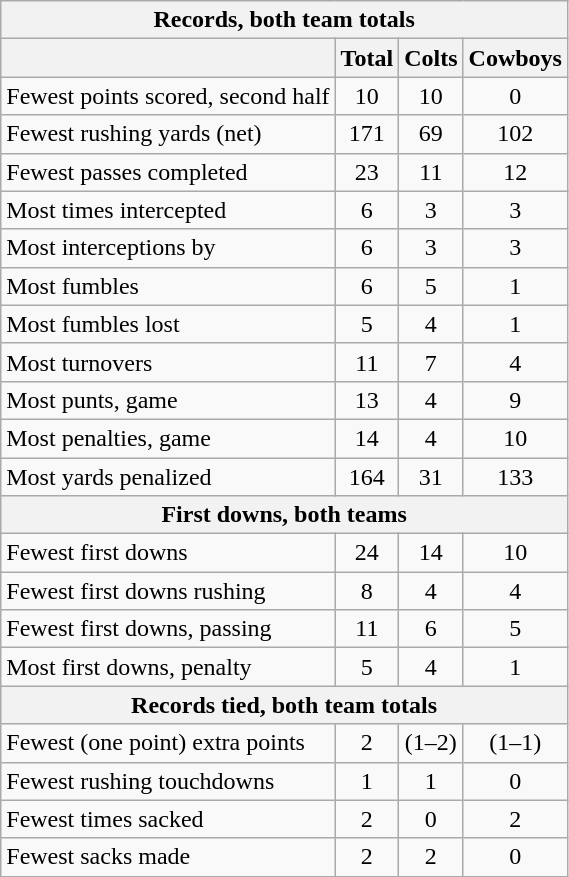<table class="wikitable">
<tr>
<th colspan=4>Records, both team totals</th>
</tr>
<tr>
<th></th>
<th>Total</th>
<th>Colts</th>
<th>Cowboys</th>
</tr>
<tr align=center>
<td align=left>Fewest points scored, second half</td>
<td>10</td>
<td>10</td>
<td>0</td>
</tr>
<tr align=center>
<td align=left>Fewest rushing yards (net)</td>
<td>171</td>
<td>69</td>
<td>102</td>
</tr>
<tr align=center>
<td align=left>Fewest passes completed</td>
<td>23</td>
<td>11</td>
<td>12</td>
</tr>
<tr align=center>
<td align=left>Most times intercepted</td>
<td>6</td>
<td>3</td>
<td>3</td>
</tr>
<tr align=center>
<td align=left>Most interceptions by</td>
<td>6</td>
<td>3</td>
<td>3</td>
</tr>
<tr align=center>
<td align=left>Most fumbles</td>
<td>6</td>
<td>5</td>
<td>1</td>
</tr>
<tr align=center>
<td align=left>Most fumbles lost</td>
<td>5</td>
<td>4</td>
<td>1</td>
</tr>
<tr align=center>
<td align=left>Most turnovers</td>
<td>11</td>
<td>7</td>
<td>4</td>
</tr>
<tr align=center>
<td align=left>Most punts, game</td>
<td>13</td>
<td>4</td>
<td>9</td>
</tr>
<tr align=center>
<td align=left>Most penalties, game</td>
<td>14</td>
<td>4</td>
<td>10</td>
</tr>
<tr align=center>
<td align=left>Most yards penalized</td>
<td>164</td>
<td>31</td>
<td>133</td>
</tr>
<tr>
<th colspan=4>First downs, both teams</th>
</tr>
<tr align=center>
<td align=left>Fewest first downs</td>
<td>24</td>
<td>14</td>
<td>10</td>
</tr>
<tr align=center>
<td align=left>Fewest first downs rushing</td>
<td>8</td>
<td>4</td>
<td>4</td>
</tr>
<tr align=center>
<td align=left>Fewest first downs, passing</td>
<td>11</td>
<td>6</td>
<td>5</td>
</tr>
<tr align=center>
<td align=left>Most first downs, penalty</td>
<td>5</td>
<td>4</td>
<td>1</td>
</tr>
<tr>
<th colspan=4>Records tied, both team totals</th>
</tr>
<tr align=center>
<td align=left>Fewest (one point) extra points</td>
<td>2</td>
<td>(1–2)</td>
<td>(1–1)</td>
</tr>
<tr align=center>
<td align=left>Fewest rushing touchdowns</td>
<td>1</td>
<td>1</td>
<td>0</td>
</tr>
<tr align=center>
<td align=left>Fewest times sacked</td>
<td>2</td>
<td>0</td>
<td>2</td>
</tr>
<tr align=center>
<td align=left>Fewest sacks made</td>
<td>2</td>
<td>2</td>
<td>0</td>
</tr>
</table>
